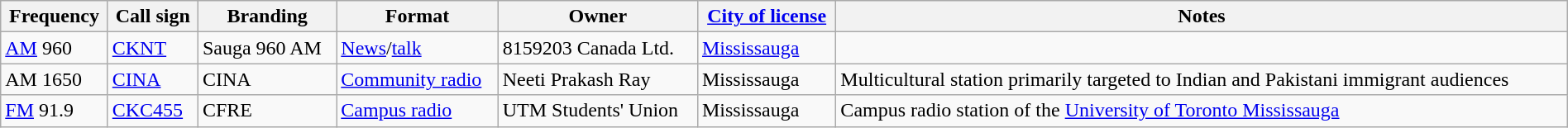<table class="wikitable sortable" width="100%">
<tr>
<th>Frequency</th>
<th>Call sign</th>
<th>Branding</th>
<th>Format</th>
<th>Owner</th>
<th><a href='#'>City of license</a></th>
<th>Notes</th>
</tr>
<tr>
<td><a href='#'>AM</a> 960</td>
<td><a href='#'>CKNT</a></td>
<td>Sauga 960 AM</td>
<td><a href='#'>News</a>/<a href='#'>talk</a></td>
<td>8159203 Canada Ltd.</td>
<td><a href='#'>Mississauga</a></td>
<td></td>
</tr>
<tr>
<td>AM 1650</td>
<td><a href='#'>CINA</a></td>
<td>CINA</td>
<td><a href='#'>Community radio</a></td>
<td>Neeti Prakash Ray</td>
<td>Mississauga</td>
<td>Multicultural station primarily targeted to Indian and Pakistani immigrant audiences</td>
</tr>
<tr>
<td><a href='#'>FM</a> 91.9</td>
<td><a href='#'>CKC455</a></td>
<td>CFRE</td>
<td><a href='#'>Campus radio</a></td>
<td>UTM Students' Union</td>
<td>Mississauga</td>
<td>Campus radio station of the <a href='#'>University of Toronto Mississauga</a></td>
</tr>
</table>
